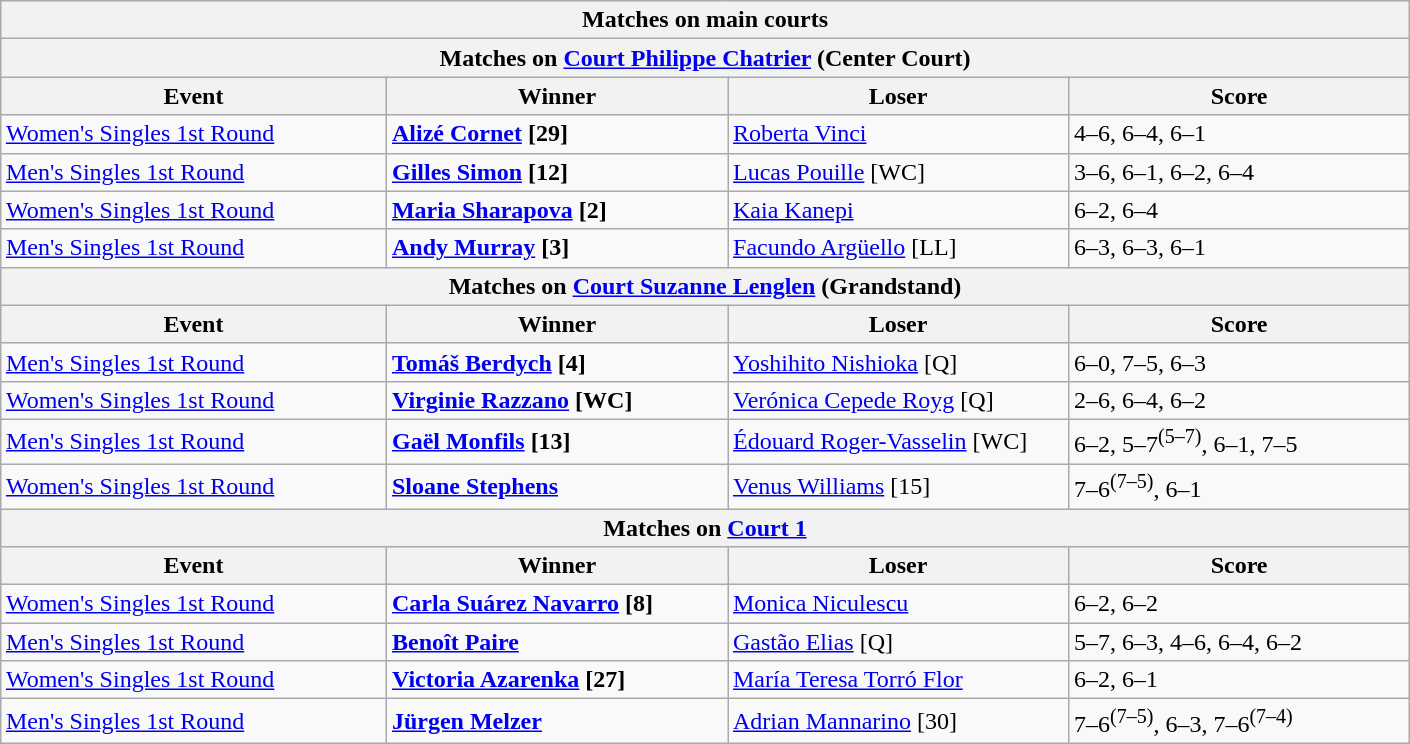<table class="wikitable collapsible uncollapsed" style=margin:auto>
<tr>
<th colspan=4 style=white-space:nowrap>Matches on main courts</th>
</tr>
<tr>
<th colspan=4><strong>Matches on <a href='#'>Court Philippe Chatrier</a> (Center Court)</strong></th>
</tr>
<tr>
<th width=250>Event</th>
<th width=220>Winner</th>
<th width=220>Loser</th>
<th width=220>Score</th>
</tr>
<tr>
<td><a href='#'>Women's Singles 1st Round</a></td>
<td> <strong><a href='#'>Alizé Cornet</a> [29]</strong></td>
<td> <a href='#'>Roberta Vinci</a></td>
<td>4–6, 6–4, 6–1</td>
</tr>
<tr>
<td><a href='#'>Men's Singles 1st Round</a></td>
<td> <strong><a href='#'>Gilles Simon</a> [12]</strong></td>
<td> <a href='#'>Lucas Pouille</a> [WC]</td>
<td>3–6, 6–1, 6–2, 6–4</td>
</tr>
<tr>
<td><a href='#'>Women's Singles 1st Round</a></td>
<td> <strong><a href='#'>Maria Sharapova</a> [2]</strong></td>
<td> <a href='#'>Kaia Kanepi</a></td>
<td>6–2, 6–4</td>
</tr>
<tr>
<td><a href='#'>Men's Singles 1st Round</a></td>
<td> <strong><a href='#'>Andy Murray</a> [3]</strong></td>
<td> <a href='#'>Facundo Argüello</a> [LL]</td>
<td>6–3, 6–3, 6–1</td>
</tr>
<tr>
<th colspan=4><strong>Matches on <a href='#'>Court Suzanne Lenglen</a> (Grandstand)</strong></th>
</tr>
<tr>
<th width=250>Event</th>
<th width=220>Winner</th>
<th width=220>Loser</th>
<th width=220>Score</th>
</tr>
<tr>
<td><a href='#'>Men's Singles 1st Round</a></td>
<td> <strong><a href='#'>Tomáš Berdych</a> [4]</strong></td>
<td> <a href='#'>Yoshihito Nishioka</a> [Q]</td>
<td>6–0, 7–5, 6–3</td>
</tr>
<tr>
<td><a href='#'>Women's Singles 1st Round</a></td>
<td> <strong><a href='#'>Virginie Razzano</a> [WC]</strong></td>
<td> <a href='#'>Verónica Cepede Royg</a> [Q]</td>
<td>2–6, 6–4, 6–2</td>
</tr>
<tr>
<td><a href='#'>Men's Singles 1st Round</a></td>
<td> <strong><a href='#'>Gaël Monfils</a> [13]</strong></td>
<td> <a href='#'>Édouard Roger-Vasselin</a> [WC]</td>
<td>6–2, 5–7<sup>(5–7)</sup>, 6–1, 7–5</td>
</tr>
<tr>
<td><a href='#'>Women's Singles 1st Round</a></td>
<td> <strong><a href='#'>Sloane Stephens</a></strong></td>
<td> <a href='#'>Venus Williams</a> [15]</td>
<td>7–6<sup>(7–5)</sup>, 6–1</td>
</tr>
<tr>
<th colspan=4><strong>Matches on <a href='#'>Court 1</a></strong></th>
</tr>
<tr>
<th width=250>Event</th>
<th width=220>Winner</th>
<th width=220>Loser</th>
<th width=220>Score</th>
</tr>
<tr>
<td><a href='#'>Women's Singles 1st Round</a></td>
<td> <strong><a href='#'>Carla Suárez Navarro</a> [8]</strong></td>
<td> <a href='#'>Monica Niculescu</a></td>
<td>6–2, 6–2</td>
</tr>
<tr>
<td><a href='#'>Men's Singles 1st Round</a></td>
<td> <strong><a href='#'>Benoît Paire</a></strong></td>
<td> <a href='#'>Gastão Elias</a> [Q]</td>
<td>5–7, 6–3, 4–6, 6–4, 6–2</td>
</tr>
<tr>
<td><a href='#'>Women's Singles 1st Round</a></td>
<td> <strong><a href='#'>Victoria Azarenka</a> [27]</strong></td>
<td> <a href='#'>María Teresa Torró Flor</a></td>
<td>6–2, 6–1</td>
</tr>
<tr>
<td><a href='#'>Men's Singles 1st Round</a></td>
<td> <strong><a href='#'>Jürgen Melzer</a></strong></td>
<td> <a href='#'>Adrian Mannarino</a> [30]</td>
<td>7–6<sup>(7–5)</sup>, 6–3, 7–6<sup>(7–4)</sup></td>
</tr>
</table>
